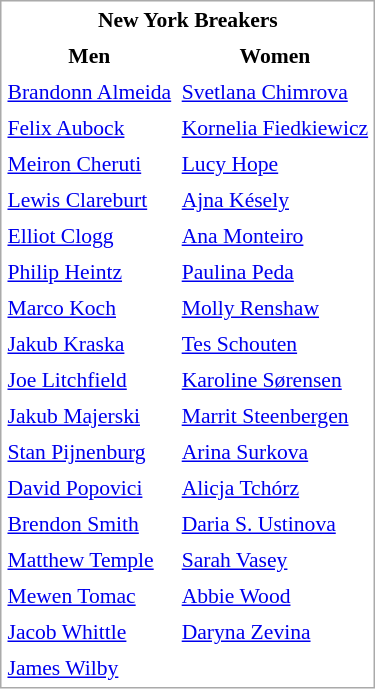<table cellspacing="1" cellpadding="3" style="border:1px solid #AAAAAA;font-size:90%">
<tr>
<th colspan="2"> New York Breakers</th>
</tr>
<tr>
<th>Men</th>
<th>Women</th>
</tr>
<tr>
<td> <a href='#'>Brandonn Almeida</a></td>
<td> <a href='#'>Svetlana Chimrova</a></td>
</tr>
<tr>
<td> <a href='#'>Felix Aubock</a></td>
<td> <a href='#'>Kornelia Fiedkiewicz</a></td>
</tr>
<tr>
<td> <a href='#'>Meiron Cheruti</a></td>
<td> <a href='#'>Lucy Hope</a></td>
</tr>
<tr>
<td> <a href='#'>Lewis Clareburt</a></td>
<td> <a href='#'>Ajna Késely</a></td>
</tr>
<tr>
<td> <a href='#'>Elliot Clogg</a></td>
<td> <a href='#'>Ana Monteiro</a></td>
</tr>
<tr>
<td> <a href='#'>Philip Heintz</a></td>
<td> <a href='#'>Paulina Peda</a></td>
</tr>
<tr>
<td> <a href='#'>Marco Koch</a></td>
<td> <a href='#'>Molly Renshaw</a></td>
</tr>
<tr>
<td> <a href='#'>Jakub Kraska</a></td>
<td> <a href='#'>Tes Schouten</a></td>
</tr>
<tr>
<td> <a href='#'>Joe Litchfield</a></td>
<td> <a href='#'>Karoline Sørensen</a></td>
</tr>
<tr>
<td> <a href='#'>Jakub Majerski</a></td>
<td> <a href='#'>Marrit Steenbergen</a></td>
</tr>
<tr>
<td> <a href='#'>Stan Pijnenburg</a></td>
<td> <a href='#'>Arina Surkova</a></td>
</tr>
<tr>
<td> <a href='#'>David Popovici</a></td>
<td> <a href='#'>Alicja Tchórz</a></td>
</tr>
<tr>
<td> <a href='#'>Brendon Smith</a></td>
<td> <a href='#'>Daria S. Ustinova</a></td>
</tr>
<tr>
<td> <a href='#'>Matthew Temple</a></td>
<td> <a href='#'>Sarah Vasey</a></td>
</tr>
<tr>
<td> <a href='#'>Mewen Tomac</a></td>
<td> <a href='#'>Abbie Wood</a></td>
</tr>
<tr>
<td> <a href='#'>Jacob Whittle</a></td>
<td> <a href='#'>Daryna Zevina</a></td>
</tr>
<tr>
<td> <a href='#'>James Wilby</a></td>
<td></td>
</tr>
</table>
